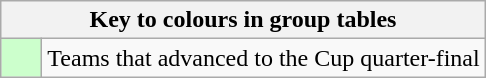<table class="wikitable" style="text-align: center;">
<tr>
<th colspan=2>Key to colours in group tables</th>
</tr>
<tr>
<td style="background:#cfc; width:20px;"></td>
<td align=left>Teams that advanced to the Cup quarter-final</td>
</tr>
</table>
